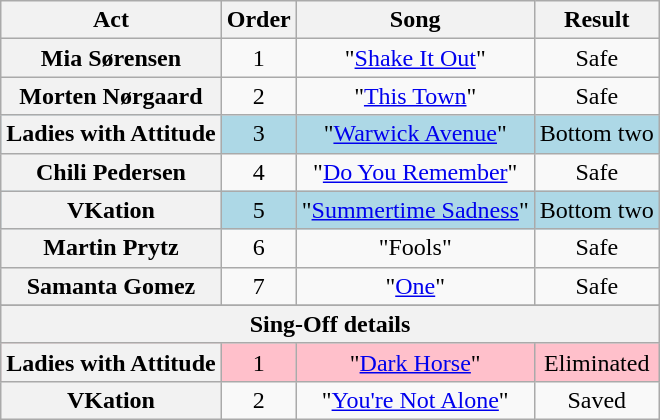<table class="wikitable plainrowheaders" style="text-align:center;">
<tr>
<th scope="col">Act</th>
<th scope="col">Order</th>
<th scope="col">Song</th>
<th scope="col">Result</th>
</tr>
<tr>
<th scope=row>Mia Sørensen</th>
<td>1</td>
<td>"<a href='#'>Shake It Out</a>"</td>
<td>Safe</td>
</tr>
<tr>
<th scope=row>Morten Nørgaard</th>
<td>2</td>
<td>"<a href='#'>This Town</a>"</td>
<td>Safe</td>
</tr>
<tr style="background:lightblue;">
<th scope=row>Ladies with Attitude</th>
<td>3</td>
<td>"<a href='#'>Warwick Avenue</a>"</td>
<td>Bottom two</td>
</tr>
<tr>
<th scope=row>Chili Pedersen</th>
<td>4</td>
<td>"<a href='#'>Do You Remember</a>"</td>
<td>Safe</td>
</tr>
<tr style="background:lightblue;">
<th scope=row>VKation</th>
<td>5</td>
<td>"<a href='#'>Summertime Sadness</a>"</td>
<td>Bottom two</td>
</tr>
<tr>
<th scope=row>Martin Prytz</th>
<td>6</td>
<td>"Fools"</td>
<td>Safe</td>
</tr>
<tr>
<th scope=row>Samanta Gomez</th>
<td>7</td>
<td>"<a href='#'>One</a>"</td>
<td>Safe</td>
</tr>
<tr>
</tr>
<tr>
<th colspan="4">Sing-Off details</th>
</tr>
<tr style="background:pink;">
<th scope="row">Ladies with Attitude</th>
<td>1</td>
<td>"<a href='#'>Dark Horse</a>"</td>
<td>Eliminated</td>
</tr>
<tr>
<th scope="row">VKation</th>
<td>2</td>
<td>"<a href='#'>You're Not Alone</a>"</td>
<td>Saved</td>
</tr>
</table>
